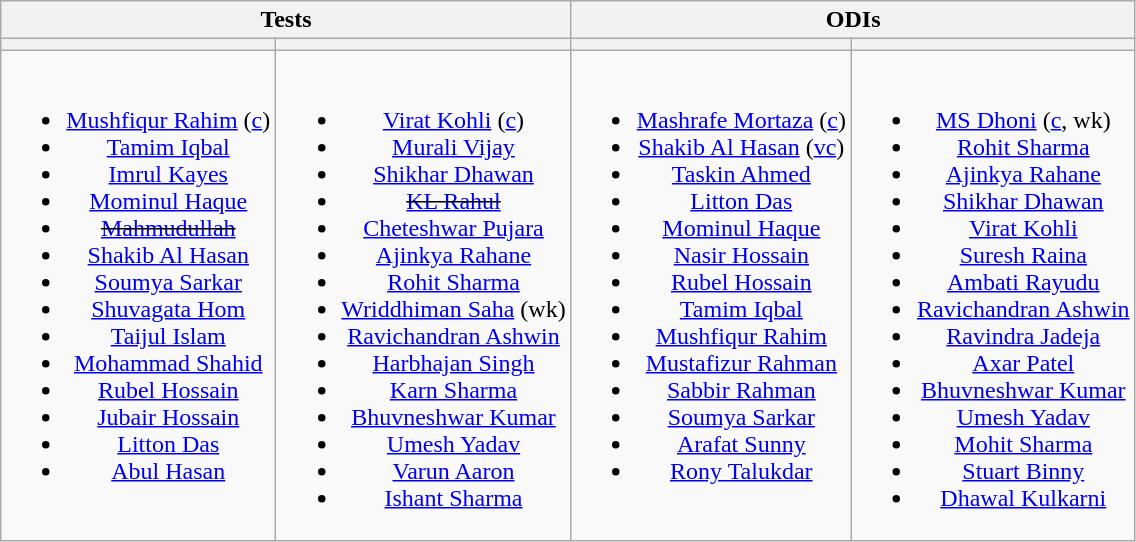<table class="wikitable" style="text-align:center">
<tr>
<th colspan=2>Tests</th>
<th colspan=2>ODIs</th>
</tr>
<tr>
<th></th>
<th></th>
<th></th>
<th></th>
</tr>
<tr style="vertical-align:top">
<td><br><ul><li><a href='#'>Mushfiqur Rahim</a> (<a href='#'>c</a>)</li><li><a href='#'>Tamim Iqbal</a></li><li><a href='#'>Imrul Kayes</a></li><li><a href='#'>Mominul Haque</a></li><li><s><a href='#'>Mahmudullah</a></s></li><li><a href='#'>Shakib Al Hasan</a></li><li><a href='#'>Soumya Sarkar</a></li><li><a href='#'>Shuvagata Hom</a></li><li><a href='#'>Taijul Islam</a></li><li><a href='#'>Mohammad Shahid</a></li><li><a href='#'>Rubel Hossain</a></li><li><a href='#'>Jubair Hossain</a></li><li><a href='#'>Litton Das</a></li><li><a href='#'>Abul Hasan</a></li></ul></td>
<td><br><ul><li><a href='#'>Virat Kohli</a> (<a href='#'>c</a>)</li><li><a href='#'>Murali Vijay</a></li><li><a href='#'>Shikhar Dhawan</a></li><li><s><a href='#'>KL Rahul</a></s></li><li><a href='#'>Cheteshwar Pujara</a></li><li><a href='#'>Ajinkya Rahane</a></li><li><a href='#'>Rohit Sharma</a></li><li><a href='#'>Wriddhiman Saha</a> (wk)</li><li><a href='#'>Ravichandran Ashwin</a></li><li><a href='#'>Harbhajan Singh</a></li><li><a href='#'>Karn Sharma</a></li><li><a href='#'>Bhuvneshwar Kumar</a></li><li><a href='#'>Umesh Yadav</a></li><li><a href='#'>Varun Aaron</a></li><li><a href='#'>Ishant Sharma</a></li></ul></td>
<td><br><ul><li><a href='#'>Mashrafe Mortaza</a> (<a href='#'>c</a>)</li><li><a href='#'>Shakib Al Hasan</a> (<a href='#'>vc</a>)</li><li><a href='#'>Taskin Ahmed</a></li><li><a href='#'>Litton Das</a></li><li><a href='#'>Mominul Haque</a></li><li><a href='#'>Nasir Hossain</a></li><li><a href='#'>Rubel Hossain</a></li><li><a href='#'>Tamim Iqbal</a></li><li><a href='#'>Mushfiqur Rahim</a></li><li><a href='#'>Mustafizur Rahman</a></li><li><a href='#'>Sabbir Rahman</a></li><li><a href='#'>Soumya Sarkar</a></li><li><a href='#'>Arafat Sunny</a></li><li><a href='#'>Rony Talukdar</a></li></ul></td>
<td><br><ul><li><a href='#'>MS Dhoni</a> (<a href='#'>c</a>, wk)</li><li><a href='#'>Rohit Sharma</a></li><li><a href='#'>Ajinkya Rahane</a></li><li><a href='#'>Shikhar Dhawan</a></li><li><a href='#'>Virat Kohli</a></li><li><a href='#'>Suresh Raina</a></li><li><a href='#'>Ambati Rayudu</a></li><li><a href='#'>Ravichandran Ashwin</a></li><li><a href='#'>Ravindra Jadeja</a></li><li><a href='#'>Axar Patel</a></li><li><a href='#'>Bhuvneshwar Kumar</a></li><li><a href='#'>Umesh Yadav</a></li><li><a href='#'>Mohit Sharma</a></li><li><a href='#'>Stuart Binny</a></li><li><a href='#'>Dhawal Kulkarni</a></li></ul></td>
</tr>
</table>
